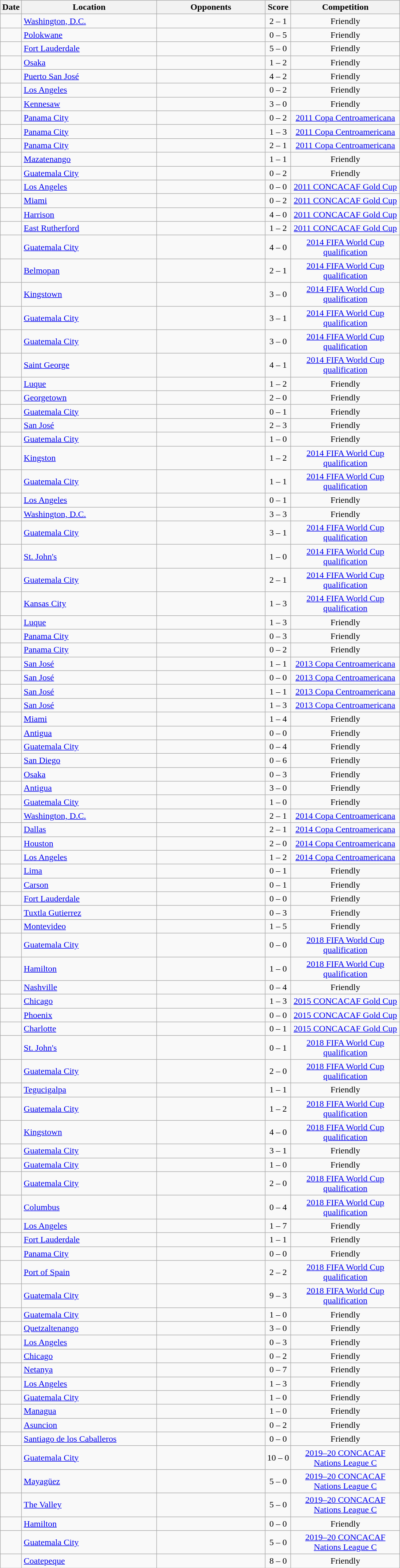<table class="wikitable sortable" style="text-align:center">
<tr>
<th>Date</th>
<th style="width:15em">Location</th>
<th style="width:12em">Opponents</th>
<th class="unsortable">Score</th>
<th style="width:12em">Competition</th>
</tr>
<tr>
<td></td>
<td align="left"> <a href='#'>Washington, D.C.</a></td>
<td></td>
<td>2 – 1</td>
<td>Friendly</td>
</tr>
<tr>
<td></td>
<td align="left"> <a href='#'>Polokwane</a></td>
<td></td>
<td>0 – 5</td>
<td>Friendly</td>
</tr>
<tr>
<td></td>
<td align="left"> <a href='#'>Fort Lauderdale</a></td>
<td></td>
<td>5 – 0</td>
<td>Friendly</td>
</tr>
<tr>
<td></td>
<td align="left"> <a href='#'>Osaka</a></td>
<td></td>
<td>1 – 2</td>
<td>Friendly</td>
</tr>
<tr>
<td></td>
<td align="left"> <a href='#'>Puerto San José</a></td>
<td></td>
<td>4 – 2</td>
<td>Friendly</td>
</tr>
<tr>
<td></td>
<td align="left"> <a href='#'>Los Angeles</a></td>
<td></td>
<td>0 – 2</td>
<td>Friendly</td>
</tr>
<tr>
<td></td>
<td align="left"> <a href='#'>Kennesaw</a></td>
<td></td>
<td>3 – 0</td>
<td>Friendly</td>
</tr>
<tr>
<td></td>
<td align="left"> <a href='#'>Panama City</a></td>
<td></td>
<td>0 – 2</td>
<td><a href='#'>2011 Copa Centroamericana</a></td>
</tr>
<tr>
<td></td>
<td align="left"> <a href='#'>Panama City</a></td>
<td></td>
<td>1 – 3</td>
<td><a href='#'>2011 Copa Centroamericana</a></td>
</tr>
<tr>
<td></td>
<td align="left"> <a href='#'>Panama City</a></td>
<td></td>
<td>2 – 1</td>
<td><a href='#'>2011 Copa Centroamericana</a></td>
</tr>
<tr>
<td></td>
<td align="left"> <a href='#'>Mazatenango</a></td>
<td></td>
<td>1 – 1</td>
<td>Friendly</td>
</tr>
<tr>
<td></td>
<td align="left"> <a href='#'>Guatemala City</a></td>
<td></td>
<td>0 – 2</td>
<td>Friendly</td>
</tr>
<tr>
<td></td>
<td align="left"> <a href='#'>Los Angeles</a></td>
<td></td>
<td>0 – 0</td>
<td><a href='#'>2011 CONCACAF Gold Cup</a></td>
</tr>
<tr>
<td></td>
<td align="left"> <a href='#'>Miami</a></td>
<td></td>
<td>0 – 2</td>
<td><a href='#'>2011 CONCACAF Gold Cup</a></td>
</tr>
<tr>
<td></td>
<td align="left"> <a href='#'>Harrison</a></td>
<td></td>
<td>4 – 0</td>
<td><a href='#'>2011 CONCACAF Gold Cup</a></td>
</tr>
<tr>
<td></td>
<td align="left"> <a href='#'>East Rutherford</a></td>
<td></td>
<td>1 – 2</td>
<td><a href='#'>2011 CONCACAF Gold Cup</a></td>
</tr>
<tr>
<td></td>
<td align="left"> <a href='#'>Guatemala City</a></td>
<td></td>
<td>4 – 0</td>
<td><a href='#'>2014 FIFA World Cup qualification</a></td>
</tr>
<tr>
<td></td>
<td align="left"> <a href='#'>Belmopan</a></td>
<td></td>
<td>2 – 1</td>
<td><a href='#'>2014 FIFA World Cup qualification</a></td>
</tr>
<tr>
<td></td>
<td align="left"> <a href='#'>Kingstown</a></td>
<td></td>
<td>3 – 0</td>
<td><a href='#'>2014 FIFA World Cup qualification</a></td>
</tr>
<tr>
<td></td>
<td align="left"> <a href='#'>Guatemala City</a></td>
<td></td>
<td>3 – 1</td>
<td><a href='#'>2014 FIFA World Cup qualification</a></td>
</tr>
<tr>
<td></td>
<td align="left"> <a href='#'>Guatemala City</a></td>
<td></td>
<td>3 – 0</td>
<td><a href='#'>2014 FIFA World Cup qualification</a></td>
</tr>
<tr>
<td></td>
<td align="left"> <a href='#'>Saint George</a></td>
<td></td>
<td>4 – 1</td>
<td><a href='#'>2014 FIFA World Cup qualification</a></td>
</tr>
<tr>
<td></td>
<td align="left"> <a href='#'>Luque</a></td>
<td></td>
<td>1 – 2</td>
<td>Friendly</td>
</tr>
<tr>
<td></td>
<td align="left"> <a href='#'>Georgetown</a></td>
<td></td>
<td>2 – 0</td>
<td>Friendly</td>
</tr>
<tr>
<td></td>
<td align="left"> <a href='#'>Guatemala City</a></td>
<td></td>
<td>0 – 1</td>
<td>Friendly</td>
</tr>
<tr>
<td></td>
<td align="left"> <a href='#'>San José</a></td>
<td></td>
<td>2 – 3</td>
<td>Friendly</td>
</tr>
<tr>
<td></td>
<td align="left"> <a href='#'>Guatemala City</a></td>
<td></td>
<td>1 – 0</td>
<td>Friendly</td>
</tr>
<tr>
<td></td>
<td align="left"> <a href='#'>Kingston</a></td>
<td></td>
<td>1 – 2</td>
<td><a href='#'>2014 FIFA World Cup qualification</a></td>
</tr>
<tr>
<td></td>
<td align="left"> <a href='#'>Guatemala City</a></td>
<td></td>
<td>1 – 1</td>
<td><a href='#'>2014 FIFA World Cup qualification</a></td>
</tr>
<tr>
<td></td>
<td align="left"> <a href='#'>Los Angeles</a></td>
<td></td>
<td>0 – 1</td>
<td>Friendly</td>
</tr>
<tr>
<td></td>
<td align="left"> <a href='#'>Washington, D.C.</a></td>
<td></td>
<td>3 – 3</td>
<td>Friendly</td>
</tr>
<tr>
<td></td>
<td align="left"> <a href='#'>Guatemala City</a></td>
<td></td>
<td>3 – 1</td>
<td><a href='#'>2014 FIFA World Cup qualification</a></td>
</tr>
<tr>
<td></td>
<td align="left"> <a href='#'>St. John's</a></td>
<td></td>
<td>1 – 0</td>
<td><a href='#'>2014 FIFA World Cup qualification</a></td>
</tr>
<tr>
<td></td>
<td align="left"> <a href='#'>Guatemala City</a></td>
<td></td>
<td>2 – 1</td>
<td><a href='#'>2014 FIFA World Cup qualification</a></td>
</tr>
<tr>
<td></td>
<td align="left"> <a href='#'>Kansas City</a></td>
<td></td>
<td>1 – 3</td>
<td><a href='#'>2014 FIFA World Cup qualification</a></td>
</tr>
<tr>
<td></td>
<td align="left"> <a href='#'>Luque</a></td>
<td></td>
<td>1 – 3</td>
<td>Friendly</td>
</tr>
<tr>
<td></td>
<td align="left"> <a href='#'>Panama City</a></td>
<td></td>
<td>0 – 3</td>
<td>Friendly</td>
</tr>
<tr>
<td></td>
<td align="left"> <a href='#'>Panama City</a></td>
<td></td>
<td>0 – 2</td>
<td>Friendly</td>
</tr>
<tr>
<td></td>
<td align="left"> <a href='#'>San José</a></td>
<td></td>
<td>1 – 1</td>
<td><a href='#'>2013 Copa Centroamericana</a></td>
</tr>
<tr>
<td></td>
<td align="left"> <a href='#'>San José</a></td>
<td></td>
<td>0 – 0</td>
<td><a href='#'>2013 Copa Centroamericana</a></td>
</tr>
<tr>
<td></td>
<td align="left"> <a href='#'>San José</a></td>
<td></td>
<td>1 – 1</td>
<td><a href='#'>2013 Copa Centroamericana</a></td>
</tr>
<tr>
<td></td>
<td align="left"> <a href='#'>San José</a></td>
<td></td>
<td>1 – 3</td>
<td><a href='#'>2013 Copa Centroamericana</a></td>
</tr>
<tr>
<td></td>
<td align="left"> <a href='#'>Miami</a></td>
<td></td>
<td>1 – 4</td>
<td>Friendly</td>
</tr>
<tr>
<td></td>
<td align="left"> <a href='#'>Antigua</a></td>
<td></td>
<td>0 – 0</td>
<td>Friendly</td>
</tr>
<tr>
<td></td>
<td align="left"> <a href='#'>Guatemala City</a></td>
<td></td>
<td>0 – 4</td>
<td>Friendly</td>
</tr>
<tr>
<td></td>
<td align="left"> <a href='#'>San Diego</a></td>
<td></td>
<td>0 – 6</td>
<td>Friendly</td>
</tr>
<tr>
<td></td>
<td align="left"> <a href='#'>Osaka</a></td>
<td></td>
<td>0 – 3</td>
<td>Friendly</td>
</tr>
<tr>
<td></td>
<td align="left"> <a href='#'>Antigua</a></td>
<td></td>
<td>3 – 0</td>
<td>Friendly</td>
</tr>
<tr>
<td></td>
<td align="left"> <a href='#'>Guatemala City</a></td>
<td></td>
<td>1 – 0</td>
<td>Friendly</td>
</tr>
<tr>
<td></td>
<td align="left"> <a href='#'>Washington, D.C.</a></td>
<td></td>
<td>2 – 1</td>
<td><a href='#'>2014 Copa Centroamericana</a></td>
</tr>
<tr>
<td></td>
<td align="left"> <a href='#'>Dallas</a></td>
<td></td>
<td>2 – 1</td>
<td><a href='#'>2014 Copa Centroamericana</a></td>
</tr>
<tr>
<td></td>
<td align="left"> <a href='#'>Houston</a></td>
<td></td>
<td>2 – 0</td>
<td><a href='#'>2014 Copa Centroamericana</a></td>
</tr>
<tr>
<td></td>
<td align="left"> <a href='#'>Los Angeles</a></td>
<td></td>
<td>1 – 2</td>
<td><a href='#'>2014 Copa Centroamericana</a></td>
</tr>
<tr>
<td></td>
<td align="left"> <a href='#'>Lima</a></td>
<td></td>
<td>0 – 1</td>
<td>Friendly</td>
</tr>
<tr>
<td></td>
<td align="left"> <a href='#'>Carson</a></td>
<td></td>
<td>0 – 1</td>
<td>Friendly</td>
</tr>
<tr>
<td></td>
<td align="left"> <a href='#'>Fort Lauderdale</a></td>
<td></td>
<td>0 – 0</td>
<td>Friendly</td>
</tr>
<tr>
<td></td>
<td align="left"> <a href='#'>Tuxtla Gutierrez</a></td>
<td></td>
<td>0 – 3</td>
<td>Friendly</td>
</tr>
<tr>
<td></td>
<td align="left"> <a href='#'>Montevideo</a></td>
<td></td>
<td>1 – 5</td>
<td>Friendly</td>
</tr>
<tr>
<td></td>
<td align="left"> <a href='#'>Guatemala City</a></td>
<td></td>
<td>0 – 0</td>
<td><a href='#'>2018 FIFA World Cup qualification</a></td>
</tr>
<tr>
<td></td>
<td align="left"> <a href='#'>Hamilton</a></td>
<td></td>
<td>1 – 0</td>
<td><a href='#'>2018 FIFA World Cup qualification</a></td>
</tr>
<tr>
<td></td>
<td align="left"> <a href='#'>Nashville</a></td>
<td></td>
<td>0 – 4</td>
<td>Friendly</td>
</tr>
<tr>
<td></td>
<td align="left"> <a href='#'>Chicago</a></td>
<td></td>
<td>1 – 3</td>
<td><a href='#'>2015 CONCACAF Gold Cup</a></td>
</tr>
<tr>
<td></td>
<td align="left"> <a href='#'>Phoenix</a></td>
<td></td>
<td>0 – 0</td>
<td><a href='#'>2015 CONCACAF Gold Cup</a></td>
</tr>
<tr>
<td></td>
<td align="left"> <a href='#'>Charlotte</a></td>
<td></td>
<td>0 – 1</td>
<td><a href='#'>2015 CONCACAF Gold Cup</a></td>
</tr>
<tr>
<td></td>
<td align="left"> <a href='#'>St. John's</a></td>
<td></td>
<td>0 – 1</td>
<td><a href='#'>2018 FIFA World Cup qualification</a></td>
</tr>
<tr>
<td></td>
<td align="left"> <a href='#'>Guatemala City</a></td>
<td></td>
<td>2 – 0</td>
<td><a href='#'>2018 FIFA World Cup qualification</a></td>
</tr>
<tr>
<td></td>
<td align="left"> <a href='#'>Tegucigalpa</a></td>
<td></td>
<td>1 – 1</td>
<td>Friendly</td>
</tr>
<tr>
<td></td>
<td align="left"> <a href='#'>Guatemala City</a></td>
<td></td>
<td>1 – 2</td>
<td><a href='#'>2018 FIFA World Cup qualification</a></td>
</tr>
<tr>
<td></td>
<td align="left"> <a href='#'>Kingstown</a></td>
<td></td>
<td>4 – 0</td>
<td><a href='#'>2018 FIFA World Cup qualification</a></td>
</tr>
<tr>
<td></td>
<td align="left"> <a href='#'>Guatemala City</a></td>
<td></td>
<td>3 – 1</td>
<td>Friendly</td>
</tr>
<tr>
<td></td>
<td align="left"> <a href='#'>Guatemala City</a></td>
<td></td>
<td>1 – 0</td>
<td>Friendly</td>
</tr>
<tr>
<td></td>
<td align="left"> <a href='#'>Guatemala City</a></td>
<td></td>
<td>2 – 0</td>
<td><a href='#'>2018 FIFA World Cup qualification</a></td>
</tr>
<tr>
<td></td>
<td align="left"> <a href='#'>Columbus</a></td>
<td></td>
<td>0 – 4</td>
<td><a href='#'>2018 FIFA World Cup qualification</a></td>
</tr>
<tr>
<td></td>
<td align="left"> <a href='#'>Los Angeles</a></td>
<td></td>
<td>1 – 7</td>
<td>Friendly</td>
</tr>
<tr>
<td></td>
<td align="left"> <a href='#'>Fort Lauderdale</a></td>
<td></td>
<td>1 – 1</td>
<td>Friendly</td>
</tr>
<tr>
<td></td>
<td align="left"> <a href='#'>Panama City</a></td>
<td></td>
<td>0 – 0</td>
<td>Friendly</td>
</tr>
<tr>
<td></td>
<td align="left"> <a href='#'>Port of Spain</a></td>
<td></td>
<td>2 – 2</td>
<td><a href='#'>2018 FIFA World Cup qualification</a></td>
</tr>
<tr>
<td></td>
<td align="left"> <a href='#'>Guatemala City</a></td>
<td></td>
<td>9 – 3</td>
<td><a href='#'>2018 FIFA World Cup qualification</a></td>
</tr>
<tr>
<td></td>
<td align="left"> <a href='#'>Guatemala City</a></td>
<td></td>
<td>1 – 0</td>
<td>Friendly</td>
</tr>
<tr>
<td></td>
<td align="left"> <a href='#'>Quetzaltenango</a></td>
<td></td>
<td>3 – 0</td>
<td>Friendly</td>
</tr>
<tr>
<td></td>
<td align="left"> <a href='#'>Los Angeles</a></td>
<td></td>
<td>0 – 3</td>
<td>Friendly</td>
</tr>
<tr>
<td></td>
<td align="left"> <a href='#'>Chicago</a></td>
<td></td>
<td>0 – 2</td>
<td>Friendly</td>
</tr>
<tr>
<td></td>
<td align="left"> <a href='#'>Netanya</a></td>
<td></td>
<td>0 – 7</td>
<td>Friendly</td>
</tr>
<tr>
<td></td>
<td align="left"> <a href='#'>Los Angeles</a></td>
<td></td>
<td>1 – 3</td>
<td>Friendly</td>
</tr>
<tr>
<td></td>
<td align="left"> <a href='#'>Guatemala City</a></td>
<td></td>
<td>1 – 0</td>
<td>Friendly</td>
</tr>
<tr>
<td></td>
<td align="left"> <a href='#'>Managua</a></td>
<td></td>
<td>1 – 0</td>
<td>Friendly</td>
</tr>
<tr>
<td></td>
<td align="left"> <a href='#'>Asuncion</a></td>
<td></td>
<td>0 – 2</td>
<td>Friendly</td>
</tr>
<tr>
<td></td>
<td align="left"> <a href='#'>Santiago de los Caballeros</a></td>
<td></td>
<td>0 – 0</td>
<td>Friendly</td>
</tr>
<tr>
<td></td>
<td align="left"> <a href='#'>Guatemala City</a></td>
<td></td>
<td>10 – 0</td>
<td><a href='#'>2019–20 CONCACAF Nations League C</a></td>
</tr>
<tr>
<td></td>
<td align="left"> <a href='#'>Mayagüez</a></td>
<td></td>
<td>5 – 0</td>
<td><a href='#'>2019–20 CONCACAF Nations League C</a></td>
</tr>
<tr>
<td></td>
<td align="left"> <a href='#'>The Valley</a></td>
<td></td>
<td>5 – 0</td>
<td><a href='#'>2019–20 CONCACAF Nations League C</a></td>
</tr>
<tr>
<td></td>
<td align="left"> <a href='#'>Hamilton</a></td>
<td></td>
<td>0 – 0</td>
<td>Friendly</td>
</tr>
<tr>
<td></td>
<td align="left"> <a href='#'>Guatemala City</a></td>
<td></td>
<td>5 – 0</td>
<td><a href='#'>2019–20 CONCACAF Nations League C</a></td>
</tr>
<tr>
<td></td>
<td align="left"> <a href='#'>Coatepeque</a></td>
<td></td>
<td>8 – 0</td>
<td>Friendly</td>
</tr>
</table>
